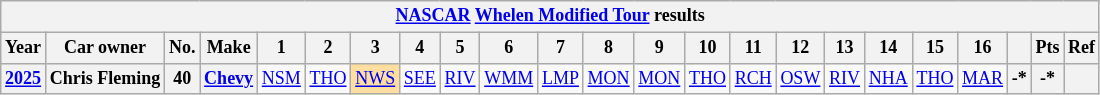<table class="wikitable" style="text-align:center; font-size:75%">
<tr>
<th colspan=38><a href='#'>NASCAR</a> <a href='#'>Whelen Modified Tour</a> results</th>
</tr>
<tr>
<th>Year</th>
<th>Car owner</th>
<th>No.</th>
<th>Make</th>
<th>1</th>
<th>2</th>
<th>3</th>
<th>4</th>
<th>5</th>
<th>6</th>
<th>7</th>
<th>8</th>
<th>9</th>
<th>10</th>
<th>11</th>
<th>12</th>
<th>13</th>
<th>14</th>
<th>15</th>
<th>16</th>
<th></th>
<th>Pts</th>
<th>Ref</th>
</tr>
<tr>
<th><a href='#'>2025</a></th>
<th>Chris Fleming</th>
<th>40</th>
<th><a href='#'>Chevy</a></th>
<td><a href='#'>NSM</a></td>
<td><a href='#'>THO</a></td>
<td style="background:#FFDF9F;"><a href='#'>NWS</a><br></td>
<td><a href='#'>SEE</a></td>
<td><a href='#'>RIV</a></td>
<td><a href='#'>WMM</a></td>
<td><a href='#'>LMP</a></td>
<td><a href='#'>MON</a></td>
<td><a href='#'>MON</a></td>
<td><a href='#'>THO</a></td>
<td><a href='#'>RCH</a></td>
<td><a href='#'>OSW</a></td>
<td><a href='#'>RIV</a></td>
<td><a href='#'>NHA</a></td>
<td><a href='#'>THO</a></td>
<td><a href='#'>MAR</a></td>
<th>-*</th>
<th>-*</th>
<th></th>
</tr>
</table>
